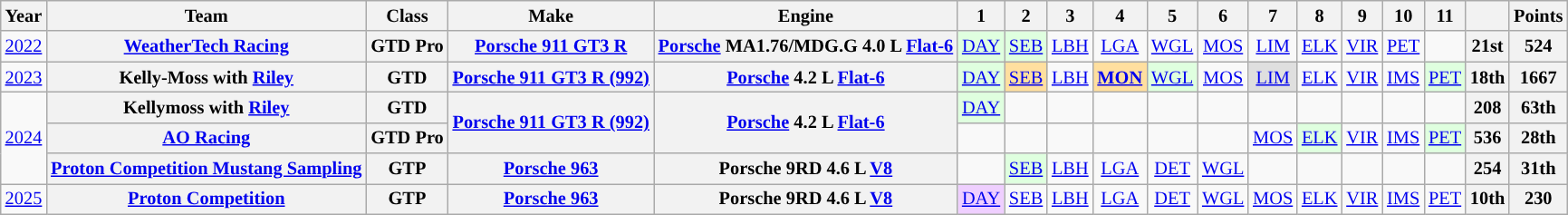<table class="wikitable" style="text-align:center; font-size:85%">
<tr>
<th>Year</th>
<th>Team</th>
<th>Class</th>
<th>Make</th>
<th>Engine</th>
<th>1</th>
<th>2</th>
<th>3</th>
<th>4</th>
<th>5</th>
<th>6</th>
<th>7</th>
<th>8</th>
<th>9</th>
<th>10</th>
<th>11</th>
<th></th>
<th>Points</th>
</tr>
<tr>
<td><a href='#'>2022</a></td>
<th nowrap><a href='#'>WeatherTech Racing</a></th>
<th nowrap>GTD Pro</th>
<th nowrap><a href='#'>Porsche 911 GT3 R</a></th>
<th nowrap><a href='#'>Porsche</a> MA1.76/MDG.G 4.0 L <a href='#'>Flat-6</a></th>
<td style="background:#DFFFDF;"><a href='#'>DAY</a><br></td>
<td style="background:#DFFFDF;"><a href='#'>SEB</a><br></td>
<td style="background:"><a href='#'>LBH</a></td>
<td style="background:"><a href='#'>LGA</a></td>
<td style="background:"><a href='#'>WGL</a></td>
<td style="background:"><a href='#'>MOS</a></td>
<td style="background:"><a href='#'>LIM</a></td>
<td style="background:"><a href='#'>ELK</a></td>
<td style="background:"><a href='#'>VIR</a></td>
<td style="background:"><a href='#'>PET</a></td>
<td></td>
<th>21st</th>
<th>524</th>
</tr>
<tr>
<td><a href='#'>2023</a></td>
<th nowrap>Kelly-Moss with <a href='#'>Riley</a></th>
<th>GTD</th>
<th nowrap><a href='#'>Porsche 911 GT3 R (992)</a></th>
<th nowrap><a href='#'>Porsche</a> 4.2 L <a href='#'>Flat-6</a></th>
<td style="background:#DFFFDF;"><a href='#'>DAY</a><br></td>
<td style="background:#FFDF9F;"><a href='#'>SEB</a><br></td>
<td style="background:#;"><a href='#'>LBH</a></td>
<td style="background:#FFDF9F;"><strong><a href='#'>MON</a><br></strong></td>
<td style="background:#DFFFDF;"><a href='#'>WGL</a><br></td>
<td style="background:#;"><a href='#'>MOS</a></td>
<td style="background:#DFDFDF;”"><a href='#'>LIM</a><br></td>
<td style="background:#;"><a href='#'>ELK</a></td>
<td style="background:#;"><a href='#'>VIR</a></td>
<td style="background:#;"><a href='#'>IMS</a></td>
<td style="background:#DFFFDF;"><a href='#'>PET</a><br></td>
<th>18th</th>
<th>1667</th>
</tr>
<tr>
<td rowspan=3><a href='#'>2024</a></td>
<th nowrap>Kellymoss with <a href='#'>Riley</a></th>
<th>GTD</th>
<th nowrap rowspan=2><a href='#'>Porsche 911 GT3 R (992)</a></th>
<th nowrap rowspan=2><a href='#'>Porsche</a> 4.2 L <a href='#'>Flat-6</a></th>
<td style="background:#DFFFDF;"><a href='#'>DAY</a><br></td>
<td></td>
<td></td>
<td></td>
<td></td>
<td></td>
<td></td>
<td></td>
<td></td>
<td></td>
<td></td>
<th>208</th>
<th>63th</th>
</tr>
<tr>
<th nowrap><a href='#'>AO Racing</a></th>
<th>GTD Pro</th>
<td></td>
<td></td>
<td></td>
<td></td>
<td></td>
<td></td>
<td><a href='#'>MOS</a></td>
<td style="background:#DFFFDF;"><a href='#'>ELK</a><br></td>
<td><a href='#'>VIR</a></td>
<td><a href='#'>IMS</a></td>
<td style="background:#DFFFDF;"><a href='#'>PET</a><br></td>
<th>536</th>
<th>28th</th>
</tr>
<tr>
<th nowrap><a href='#'>Proton Competition Mustang Sampling</a></th>
<th>GTP</th>
<th nowrap><a href='#'>Porsche 963</a></th>
<th nowrap>Porsche 9RD 4.6 L <a href='#'>V8</a></th>
<td></td>
<td style="background:#DFFFDF;"><a href='#'>SEB</a><br></td>
<td><a href='#'>LBH</a></td>
<td><a href='#'>LGA</a></td>
<td><a href='#'>DET</a></td>
<td><a href='#'>WGL</a></td>
<td></td>
<td></td>
<td></td>
<td></td>
<td></td>
<th>254</th>
<th>31th</th>
</tr>
<tr>
<td><a href='#'>2025</a></td>
<th nowrap><a href='#'>Proton Competition</a></th>
<th>GTP</th>
<th nowrap><a href='#'>Porsche 963</a></th>
<th nowrap>Porsche 9RD 4.6 L <a href='#'>V8</a></th>
<td style="background:#efcfff"><a href='#'>DAY</a><br></td>
<td><a href='#'>SEB</a></td>
<td><a href='#'>LBH</a></td>
<td><a href='#'>LGA</a></td>
<td><a href='#'>DET</a></td>
<td><a href='#'>WGL</a></td>
<td><a href='#'>MOS</a></td>
<td><a href='#'>ELK</a></td>
<td><a href='#'>VIR</a></td>
<td><a href='#'>IMS</a></td>
<td><a href='#'>PET</a></td>
<th>10th</th>
<th>230</th>
</tr>
</table>
